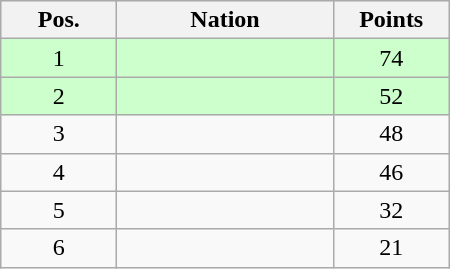<table class="wikitable gauche" cellspacing="1" style="width:300px;">
<tr style="background:#efefef; text-align:center;">
<th style="width:70px;">Pos.</th>
<th>Nation</th>
<th style="width:70px;">Points</th>
</tr>
<tr style="vertical-align:top; text-align:center; background:#ccffcc;">
<td>1</td>
<td style="text-align:left;"></td>
<td>74</td>
</tr>
<tr style="vertical-align:top; text-align:center; background:#ccffcc;">
<td>2</td>
<td style="text-align:left;"></td>
<td>52</td>
</tr>
<tr style="vertical-align:top; text-align:center;">
<td>3</td>
<td style="text-align:left;"></td>
<td>48</td>
</tr>
<tr style="vertical-align:top; text-align:center;">
<td>4</td>
<td style="text-align:left;"></td>
<td>46</td>
</tr>
<tr style="vertical-align:top; text-align:center;">
<td>5</td>
<td style="text-align:left;"></td>
<td>32</td>
</tr>
<tr style="vertical-align:top; text-align:center;">
<td>6</td>
<td style="text-align:left;"></td>
<td>21</td>
</tr>
</table>
